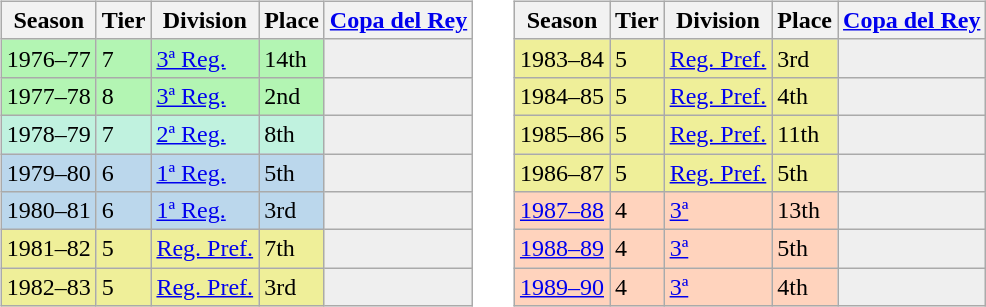<table>
<tr>
<td valign="top" width=49%><br><table class="wikitable">
<tr style="background:#f0f6fa;">
<th>Season</th>
<th>Tier</th>
<th>Division</th>
<th>Place</th>
<th><a href='#'>Copa del Rey</a></th>
</tr>
<tr>
<td style="background:#B3F5B3;">1976–77</td>
<td style="background:#B3F5B3;">7</td>
<td style="background:#B3F5B3;"><a href='#'>3ª Reg.</a></td>
<td style="background:#B3F5B3;">14th</td>
<th style="background:#efefef;"></th>
</tr>
<tr>
<td style="background:#B3F5B3;">1977–78</td>
<td style="background:#B3F5B3;">8</td>
<td style="background:#B3F5B3;"><a href='#'>3ª Reg.</a></td>
<td style="background:#B3F5B3;">2nd</td>
<th style="background:#efefef;"></th>
</tr>
<tr>
<td style="background:#C0F2DF;">1978–79</td>
<td style="background:#C0F2DF;">7</td>
<td style="background:#C0F2DF;"><a href='#'>2ª Reg.</a></td>
<td style="background:#C0F2DF;">8th</td>
<th style="background:#efefef;"></th>
</tr>
<tr>
<td style="background:#BBD7EC;">1979–80</td>
<td style="background:#BBD7EC;">6</td>
<td style="background:#BBD7EC;"><a href='#'>1ª Reg.</a></td>
<td style="background:#BBD7EC;">5th</td>
<th style="background:#efefef;"></th>
</tr>
<tr>
<td style="background:#BBD7EC;">1980–81</td>
<td style="background:#BBD7EC;">6</td>
<td style="background:#BBD7EC;"><a href='#'>1ª Reg.</a></td>
<td style="background:#BBD7EC;">3rd</td>
<th style="background:#efefef;"></th>
</tr>
<tr>
<td style="background:#EFEF99;">1981–82</td>
<td style="background:#EFEF99;">5</td>
<td style="background:#EFEF99;"><a href='#'>Reg. Pref.</a></td>
<td style="background:#EFEF99;">7th</td>
<th style="background:#efefef;"></th>
</tr>
<tr>
<td style="background:#EFEF99;">1982–83</td>
<td style="background:#EFEF99;">5</td>
<td style="background:#EFEF99;"><a href='#'>Reg. Pref.</a></td>
<td style="background:#EFEF99;">3rd</td>
<th style="background:#efefef;"></th>
</tr>
</table>
</td>
<td valign="top" width=49%><br><table class="wikitable">
<tr style="background:#f0f6fa;">
<th>Season</th>
<th>Tier</th>
<th>Division</th>
<th>Place</th>
<th><a href='#'>Copa del Rey</a></th>
</tr>
<tr>
<td style="background:#EFEF99;">1983–84</td>
<td style="background:#EFEF99;">5</td>
<td style="background:#EFEF99;"><a href='#'>Reg. Pref.</a></td>
<td style="background:#EFEF99;">3rd</td>
<th style="background:#efefef;"></th>
</tr>
<tr>
<td style="background:#EFEF99;">1984–85</td>
<td style="background:#EFEF99;">5</td>
<td style="background:#EFEF99;"><a href='#'>Reg. Pref.</a></td>
<td style="background:#EFEF99;">4th</td>
<th style="background:#efefef;"></th>
</tr>
<tr>
<td style="background:#EFEF99;">1985–86</td>
<td style="background:#EFEF99;">5</td>
<td style="background:#EFEF99;"><a href='#'>Reg. Pref.</a></td>
<td style="background:#EFEF99;">11th</td>
<th style="background:#efefef;"></th>
</tr>
<tr>
<td style="background:#EFEF99;">1986–87</td>
<td style="background:#EFEF99;">5</td>
<td style="background:#EFEF99;"><a href='#'>Reg. Pref.</a></td>
<td style="background:#EFEF99;">5th</td>
<th style="background:#efefef;"></th>
</tr>
<tr>
<td style="background:#FFD3BD;"><a href='#'>1987–88</a></td>
<td style="background:#FFD3BD;">4</td>
<td style="background:#FFD3BD;"><a href='#'>3ª</a></td>
<td style="background:#FFD3BD;">13th</td>
<th style="background:#efefef;"></th>
</tr>
<tr>
<td style="background:#FFD3BD;"><a href='#'>1988–89</a></td>
<td style="background:#FFD3BD;">4</td>
<td style="background:#FFD3BD;"><a href='#'>3ª</a></td>
<td style="background:#FFD3BD;">5th</td>
<th style="background:#efefef;"></th>
</tr>
<tr>
<td style="background:#FFD3BD;"><a href='#'>1989–90</a></td>
<td style="background:#FFD3BD;">4</td>
<td style="background:#FFD3BD;"><a href='#'>3ª</a></td>
<td style="background:#FFD3BD;">4th</td>
<th style="background:#efefef;"></th>
</tr>
</table>
</td>
</tr>
</table>
